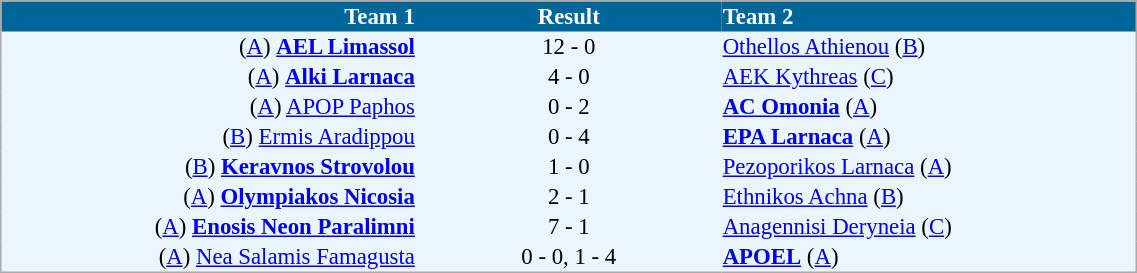<table cellspacing="0" style="background: #EBF5FF; border: 1px #aaa solid; border-collapse: collapse; font-size: 95%;" width=60%>
<tr bgcolor=#006699 style="color:white;">
<th width=30% align="right">Team 1</th>
<th width=22% align="center">Result</th>
<th width=30% align="left">Team 2</th>
</tr>
<tr>
<td align=right>(<a href='#'>A</a>) <strong><a href='#'>AEL Limassol</a></strong></td>
<td align=center>12 - 0</td>
<td align=left><a href='#'>Othellos Athienou</a> (<a href='#'>B</a>)</td>
</tr>
<tr>
<td align=right>(<a href='#'>A</a>) <strong><a href='#'>Alki Larnaca</a></strong></td>
<td align=center>4 - 0</td>
<td align=left><a href='#'>AEK Kythreas</a> (<a href='#'>C</a>)</td>
</tr>
<tr>
<td align=right>(<a href='#'>A</a>) <a href='#'>APOP Paphos</a></td>
<td align=center>0 - 2</td>
<td align=left><strong><a href='#'>AC Omonia</a></strong> (<a href='#'>A</a>)</td>
</tr>
<tr>
<td align=right>(<a href='#'>B</a>) <a href='#'>Ermis Aradippou</a></td>
<td align=center>0 - 4</td>
<td align=left><strong><a href='#'>EPA Larnaca</a></strong> (<a href='#'>A</a>)</td>
</tr>
<tr>
<td align=right>(<a href='#'>B</a>) <strong><a href='#'>Keravnos Strovolou</a></strong></td>
<td align=center>1 - 0</td>
<td align=left><a href='#'>Pezoporikos Larnaca</a> (<a href='#'>A</a>)</td>
</tr>
<tr>
<td align=right>(<a href='#'>A</a>) <strong><a href='#'>Olympiakos Nicosia</a></strong></td>
<td align=center>2 - 1</td>
<td align=left><a href='#'>Ethnikos Achna</a> (<a href='#'>B</a>)</td>
</tr>
<tr>
<td align=right>(<a href='#'>A</a>) <strong><a href='#'>Enosis Neon Paralimni</a></strong></td>
<td align=center>7 - 1</td>
<td align=left><a href='#'>Anagennisi Deryneia</a> (<a href='#'>C</a>)</td>
</tr>
<tr>
<td align=right>(<a href='#'>A</a>) <a href='#'>Nea Salamis Famagusta</a></td>
<td align=center>0 - 0, 1 - 4</td>
<td align=left><strong><a href='#'>APOEL</a></strong> (<a href='#'>A</a>)</td>
</tr>
<tr>
</tr>
</table>
